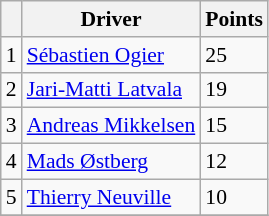<table class="wikitable" style="font-size: 90%;">
<tr>
<th></th>
<th>Driver</th>
<th>Points</th>
</tr>
<tr>
<td align="center">1</td>
<td> <a href='#'>Sébastien Ogier</a></td>
<td align="left">25</td>
</tr>
<tr>
<td align="center">2</td>
<td> <a href='#'>Jari-Matti Latvala</a></td>
<td align="left">19</td>
</tr>
<tr>
<td align="center">3</td>
<td> <a href='#'>Andreas Mikkelsen</a></td>
<td align="left">15</td>
</tr>
<tr>
<td align="center">4</td>
<td> <a href='#'>Mads Østberg</a></td>
<td align="left">12</td>
</tr>
<tr>
<td align="center">5</td>
<td> <a href='#'>Thierry Neuville</a></td>
<td align="left">10</td>
</tr>
<tr>
</tr>
</table>
